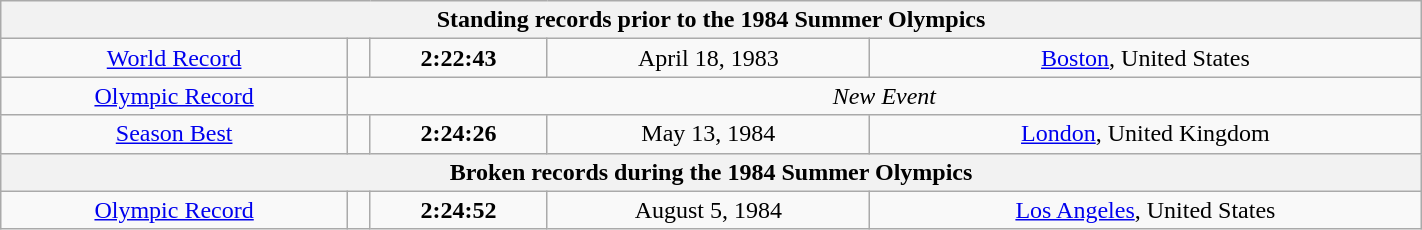<table class="wikitable" style=" text-align:center" width="75%">
<tr>
<th colspan="5">Standing records prior to the 1984 Summer Olympics</th>
</tr>
<tr>
<td><a href='#'>World Record</a></td>
<td></td>
<td><strong>2:22:43</strong></td>
<td>April 18, 1983</td>
<td> <a href='#'>Boston</a>, United States</td>
</tr>
<tr>
<td><a href='#'>Olympic Record</a></td>
<td colspan=4><em>New Event</em></td>
</tr>
<tr>
<td><a href='#'>Season Best</a></td>
<td></td>
<td><strong>2:24:26</strong></td>
<td>May 13, 1984</td>
<td> <a href='#'>London</a>, United Kingdom</td>
</tr>
<tr>
<th colspan="5">Broken records during the 1984 Summer Olympics</th>
</tr>
<tr>
<td><a href='#'>Olympic Record</a></td>
<td></td>
<td><strong>2:24:52</strong></td>
<td>August 5, 1984</td>
<td> <a href='#'>Los Angeles</a>, United States</td>
</tr>
</table>
